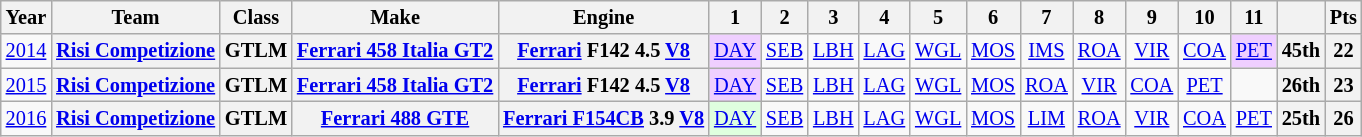<table class="wikitable" style="text-align:center; font-size:85%">
<tr>
<th>Year</th>
<th>Team</th>
<th>Class</th>
<th>Make</th>
<th>Engine</th>
<th>1</th>
<th>2</th>
<th>3</th>
<th>4</th>
<th>5</th>
<th>6</th>
<th>7</th>
<th>8</th>
<th>9</th>
<th>10</th>
<th>11</th>
<th></th>
<th>Pts</th>
</tr>
<tr>
<td><a href='#'>2014</a></td>
<th nowrap><a href='#'>Risi Competizione</a></th>
<th>GTLM</th>
<th nowrap><a href='#'>Ferrari 458 Italia GT2</a></th>
<th nowrap><a href='#'>Ferrari</a> F142 4.5 <a href='#'>V8</a></th>
<td style="background:#efcfff;"><a href='#'>DAY</a><br></td>
<td><a href='#'>SEB</a></td>
<td><a href='#'>LBH</a></td>
<td><a href='#'>LAG</a></td>
<td><a href='#'>WGL</a></td>
<td><a href='#'>MOS</a></td>
<td><a href='#'>IMS</a></td>
<td><a href='#'>ROA</a></td>
<td><a href='#'>VIR</a></td>
<td><a href='#'>COA</a></td>
<td style="background:#efcfff;"><a href='#'>PET</a><br></td>
<th>45th</th>
<th>22</th>
</tr>
<tr>
<td><a href='#'>2015</a></td>
<th nowrap><a href='#'>Risi Competizione</a></th>
<th>GTLM</th>
<th nowrap><a href='#'>Ferrari 458 Italia GT2</a></th>
<th nowrap><a href='#'>Ferrari</a> F142 4.5 <a href='#'>V8</a></th>
<td style="background:#efcfff;"><a href='#'>DAY</a><br></td>
<td><a href='#'>SEB</a></td>
<td><a href='#'>LBH</a></td>
<td><a href='#'>LAG</a></td>
<td><a href='#'>WGL</a></td>
<td><a href='#'>MOS</a></td>
<td><a href='#'>ROA</a></td>
<td><a href='#'>VIR</a></td>
<td><a href='#'>COA</a></td>
<td><a href='#'>PET</a></td>
<td></td>
<th>26th</th>
<th>23</th>
</tr>
<tr>
<td><a href='#'>2016</a></td>
<th nowrap><a href='#'>Risi Competizione</a></th>
<th>GTLM</th>
<th nowrap><a href='#'>Ferrari 488 GTE</a></th>
<th nowrap><a href='#'>Ferrari F154CB</a> 3.9 <a href='#'>V8</a></th>
<td style="background:#dfffdf;"><a href='#'>DAY</a><br></td>
<td><a href='#'>SEB</a></td>
<td><a href='#'>LBH</a></td>
<td><a href='#'>LAG</a></td>
<td><a href='#'>WGL</a></td>
<td><a href='#'>MOS</a></td>
<td><a href='#'>LIM</a></td>
<td><a href='#'>ROA</a></td>
<td><a href='#'>VIR</a></td>
<td><a href='#'>COA</a></td>
<td><a href='#'>PET</a></td>
<th>25th</th>
<th>26</th>
</tr>
</table>
